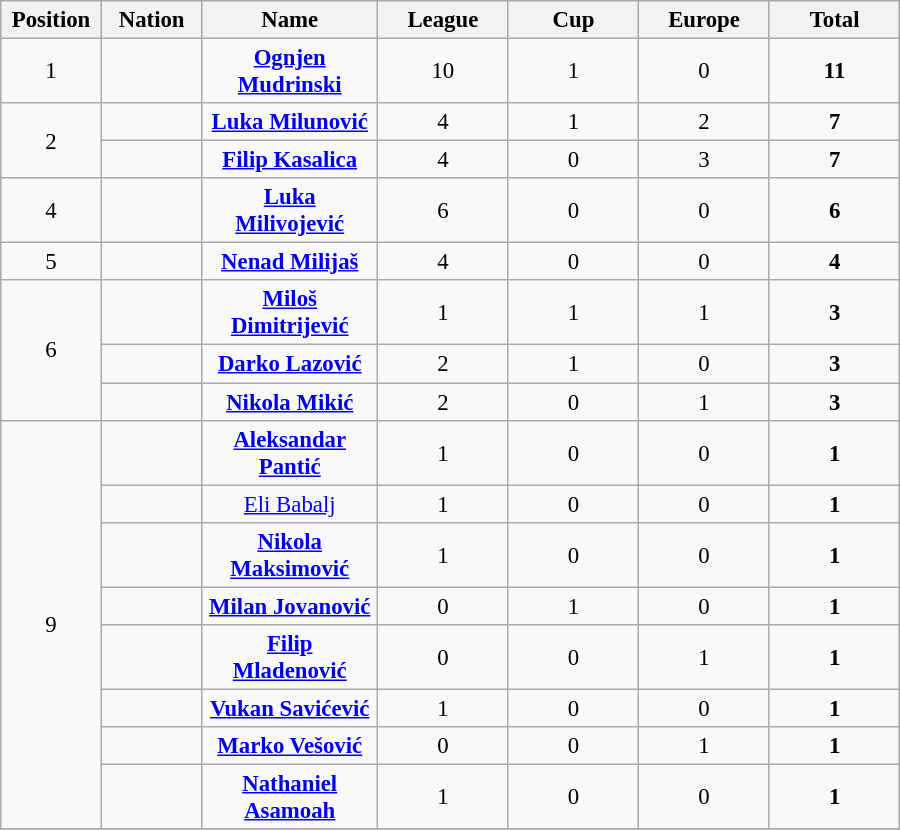<table class="wikitable" style="font-size: 95%; text-align: center;">
<tr>
<th width=60>Position</th>
<th width=60>Nation</th>
<th width=110>Name</th>
<th width=80>League</th>
<th width=80>Cup</th>
<th width=80>Europe</th>
<th width=80>Total</th>
</tr>
<tr>
<td>1</td>
<td></td>
<td><strong><a href='#'>Ognjen Mudrinski</a></strong></td>
<td>10</td>
<td>1</td>
<td>0</td>
<td><strong>11</strong></td>
</tr>
<tr>
<td rowspan=2>2</td>
<td></td>
<td><strong><a href='#'>Luka Milunović</a></strong></td>
<td>4</td>
<td>1</td>
<td>2</td>
<td><strong>7</strong></td>
</tr>
<tr>
<td></td>
<td><strong><a href='#'>Filip Kasalica</a></strong></td>
<td>4</td>
<td>0</td>
<td>3</td>
<td><strong>7</strong></td>
</tr>
<tr>
<td>4</td>
<td></td>
<td><strong><a href='#'>Luka Milivojević</a></strong></td>
<td>6</td>
<td>0</td>
<td>0</td>
<td><strong>6</strong></td>
</tr>
<tr>
<td>5</td>
<td></td>
<td><strong><a href='#'>Nenad Milijaš</a></strong></td>
<td>4</td>
<td>0</td>
<td>0</td>
<td><strong>4</strong></td>
</tr>
<tr>
<td rowspan=3>6</td>
<td></td>
<td><strong><a href='#'>Miloš Dimitrijević</a></strong></td>
<td>1</td>
<td>1</td>
<td>1</td>
<td><strong>3</strong></td>
</tr>
<tr>
<td></td>
<td><strong><a href='#'>Darko Lazović</a></strong></td>
<td>2</td>
<td>1</td>
<td>0</td>
<td><strong>3</strong></td>
</tr>
<tr>
<td></td>
<td><strong><a href='#'>Nikola Mikić</a></strong></td>
<td>2</td>
<td>0</td>
<td>1</td>
<td><strong>3</strong></td>
</tr>
<tr>
<td rowspan=8>9</td>
<td></td>
<td><strong><a href='#'>Aleksandar Pantić</a></strong></td>
<td>1</td>
<td>0</td>
<td>0</td>
<td><strong>1</strong></td>
</tr>
<tr>
<td></td>
<td><a href='#'>Eli Babalj</a></td>
<td>1</td>
<td>0</td>
<td>0</td>
<td><strong>1</strong></td>
</tr>
<tr>
<td></td>
<td><strong><a href='#'>Nikola Maksimović</a></strong></td>
<td>1</td>
<td>0</td>
<td>0</td>
<td><strong>1</strong></td>
</tr>
<tr>
<td></td>
<td><strong><a href='#'>Milan Jovanović</a></strong></td>
<td>0</td>
<td>1</td>
<td>0</td>
<td><strong>1</strong></td>
</tr>
<tr>
<td></td>
<td><strong><a href='#'>Filip Mladenović</a></strong></td>
<td>0</td>
<td>0</td>
<td>1</td>
<td><strong>1</strong></td>
</tr>
<tr>
<td></td>
<td><strong><a href='#'>Vukan Savićević</a></strong></td>
<td>1</td>
<td>0</td>
<td>0</td>
<td><strong>1</strong></td>
</tr>
<tr>
<td></td>
<td><strong><a href='#'>Marko Vešović</a></strong></td>
<td>0</td>
<td>0</td>
<td>1</td>
<td><strong>1</strong></td>
</tr>
<tr>
<td></td>
<td><strong><a href='#'>Nathaniel Asamoah</a></strong></td>
<td>1</td>
<td>0</td>
<td>0</td>
<td><strong>1</strong></td>
</tr>
<tr>
</tr>
</table>
